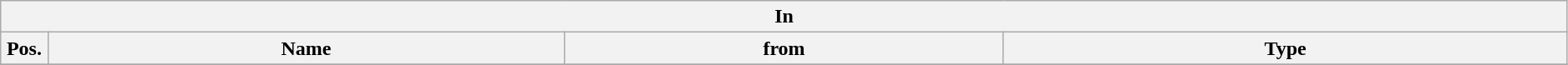<table class="wikitable" style="font-size:100%;width:99%;">
<tr>
<th colspan="4">In</th>
</tr>
<tr>
<th width=3%>Pos.</th>
<th width=33%>Name</th>
<th width=28%>from</th>
<th width=36%>Type</th>
</tr>
<tr>
</tr>
</table>
